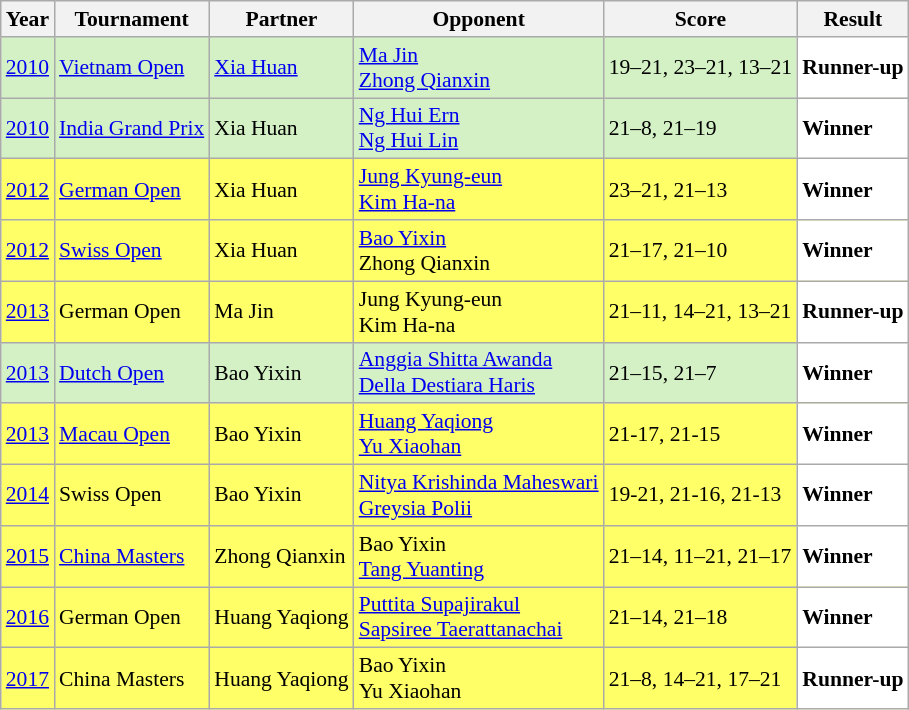<table class="sortable wikitable" style="font-size: 90%;">
<tr>
<th>Year</th>
<th>Tournament</th>
<th>Partner</th>
<th>Opponent</th>
<th>Score</th>
<th>Result</th>
</tr>
<tr style="background:#D4F1C5">
<td align="center"><a href='#'>2010</a></td>
<td align="left"><a href='#'>Vietnam Open</a></td>
<td align="left"> <a href='#'>Xia Huan</a></td>
<td align="left"> <a href='#'>Ma Jin</a> <br>  <a href='#'>Zhong Qianxin</a></td>
<td align="left">19–21, 23–21, 13–21</td>
<td style="text-align:left; background:white"> <strong>Runner-up</strong></td>
</tr>
<tr style="background:#D4F1C5">
<td align="center"><a href='#'>2010</a></td>
<td align="left"><a href='#'>India Grand Prix</a></td>
<td align="left"> Xia Huan</td>
<td align="left"> <a href='#'>Ng Hui Ern</a> <br>  <a href='#'>Ng Hui Lin</a></td>
<td align="left">21–8, 21–19</td>
<td style="text-align:left; background:white"> <strong>Winner</strong></td>
</tr>
<tr style="background:#FFFF67">
<td align="center"><a href='#'>2012</a></td>
<td align="left"><a href='#'>German Open</a></td>
<td align="left"> Xia Huan</td>
<td align="left"> <a href='#'>Jung Kyung-eun</a> <br>  <a href='#'>Kim Ha-na</a></td>
<td align="left">23–21, 21–13</td>
<td style="text-align:left; background:white"> <strong>Winner</strong></td>
</tr>
<tr style="background:#FFFF67">
<td align="center"><a href='#'>2012</a></td>
<td align="left"><a href='#'>Swiss Open</a></td>
<td align="left"> Xia Huan</td>
<td align="left"> <a href='#'>Bao Yixin</a> <br>  Zhong Qianxin</td>
<td align="left">21–17, 21–10</td>
<td style="text-align:left; background:white"> <strong>Winner</strong></td>
</tr>
<tr style="background:#FFFF67">
<td align="center"><a href='#'>2013</a></td>
<td align="left">German Open</td>
<td align="left"> Ma Jin</td>
<td align="left"> Jung Kyung-eun <br>  Kim Ha-na</td>
<td align="left">21–11, 14–21, 13–21</td>
<td style="text-align:left; background:white"> <strong>Runner-up</strong></td>
</tr>
<tr style="background:#D4F1C5">
<td align="center"><a href='#'>2013</a></td>
<td align="left"><a href='#'>Dutch Open</a></td>
<td align="left"> Bao Yixin</td>
<td align="left"> <a href='#'>Anggia Shitta Awanda</a> <br>  <a href='#'>Della Destiara Haris</a></td>
<td align="left">21–15, 21–7</td>
<td style="text-align:left; background:white"> <strong>Winner</strong></td>
</tr>
<tr style="background:#FFFF67">
<td align="center"><a href='#'>2013</a></td>
<td align="left"><a href='#'>Macau Open</a></td>
<td align="left"> Bao Yixin</td>
<td align="left"> <a href='#'>Huang Yaqiong</a> <br>  <a href='#'>Yu Xiaohan</a></td>
<td align="left">21-17, 21-15</td>
<td style="text-align:left; background:white"> <strong>Winner</strong></td>
</tr>
<tr style="background:#FFFF67">
<td align="center"><a href='#'>2014</a></td>
<td align="left">Swiss Open</td>
<td align="left"> Bao Yixin</td>
<td align="left"> <a href='#'>Nitya Krishinda Maheswari</a> <br>  <a href='#'>Greysia Polii</a></td>
<td align="left">19-21, 21-16, 21-13</td>
<td style="text-align:left; background:white"> <strong>Winner</strong></td>
</tr>
<tr style="background:#FFFF67">
<td align="center"><a href='#'>2015</a></td>
<td align="left"><a href='#'>China Masters</a></td>
<td align="left"> Zhong Qianxin</td>
<td align="left"> Bao Yixin <br>  <a href='#'>Tang Yuanting</a></td>
<td align="left">21–14, 11–21, 21–17</td>
<td style="text-align:left; background:white"> <strong>Winner</strong></td>
</tr>
<tr style="background:#FFFF67">
<td align="center"><a href='#'>2016</a></td>
<td align="left">German Open</td>
<td align="left"> Huang Yaqiong</td>
<td align="left"> <a href='#'>Puttita Supajirakul</a> <br>  <a href='#'>Sapsiree Taerattanachai</a></td>
<td align="left">21–14, 21–18</td>
<td style="text-align:left; background:white"> <strong>Winner</strong></td>
</tr>
<tr style="background:#FFFF67">
<td align="center"><a href='#'>2017</a></td>
<td align="left">China Masters</td>
<td align="left"> Huang Yaqiong</td>
<td align="left"> Bao Yixin <br>  Yu Xiaohan</td>
<td align="left">21–8, 14–21, 17–21</td>
<td style="text-align:left; background:white"> <strong>Runner-up</strong></td>
</tr>
</table>
